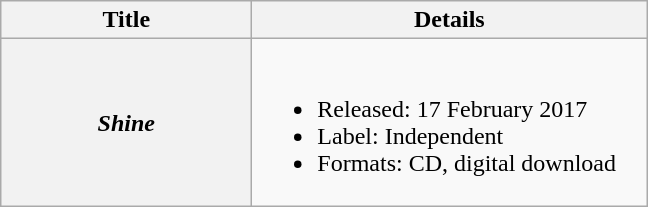<table class="wikitable plainrowheaders">
<tr>
<th scope="col" style="width:10em;">Title</th>
<th scope="col" style="width:16em;">Details</th>
</tr>
<tr>
<th scope="row"><em>Shine</em></th>
<td><br><ul><li>Released: 17 February 2017</li><li>Label: Independent</li><li>Formats: CD, digital download</li></ul></td>
</tr>
</table>
